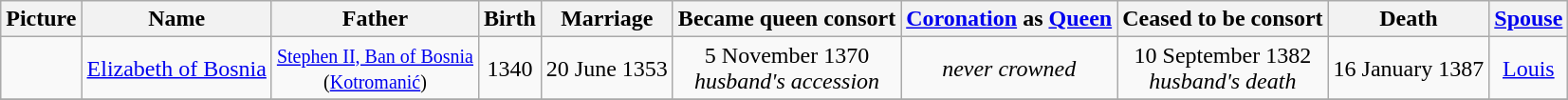<table class="wikitable" style="text-align: center;">
<tr>
<th>Picture</th>
<th>Name</th>
<th>Father</th>
<th>Birth</th>
<th>Marriage</th>
<th>Became queen consort</th>
<th><a href='#'>Coronation</a> as <a href='#'>Queen</a></th>
<th>Ceased to be consort</th>
<th>Death</th>
<th><a href='#'>Spouse</a></th>
</tr>
<tr>
<td></td>
<td><a href='#'>Elizabeth of Bosnia</a></td>
<td><small><a href='#'>Stephen II, Ban of Bosnia</a><br>(<a href='#'>Kotromanić</a>)</small></td>
<td>1340</td>
<td>20 June 1353</td>
<td>5 November 1370<br><em>husband's accession</em></td>
<td><em>never crowned</em></td>
<td>10 September 1382<br><em>husband's death</em></td>
<td>16 January 1387</td>
<td><a href='#'>Louis</a></td>
</tr>
<tr>
</tr>
</table>
